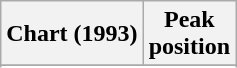<table class="wikitable sortable">
<tr>
<th align="left">Chart (1993)</th>
<th align="center">Peak<br>position</th>
</tr>
<tr>
</tr>
<tr>
</tr>
<tr>
</tr>
</table>
